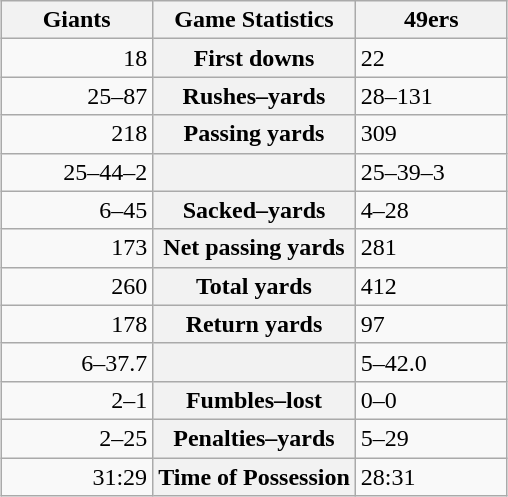<table class="wikitable" style="margin: 1em auto 1em auto">
<tr>
<th style="width:30%;">Giants</th>
<th style="width:40%;">Game Statistics</th>
<th style="width:30%;">49ers</th>
</tr>
<tr>
<td style="text-align:right;">18</td>
<th>First downs</th>
<td>22</td>
</tr>
<tr>
<td style="text-align:right;">25–87</td>
<th>Rushes–yards</th>
<td>28–131</td>
</tr>
<tr>
<td style="text-align:right;">218</td>
<th>Passing yards</th>
<td>309</td>
</tr>
<tr>
<td style="text-align:right;">25–44–2</td>
<th></th>
<td>25–39–3</td>
</tr>
<tr>
<td style="text-align:right;">6–45</td>
<th>Sacked–yards</th>
<td>4–28</td>
</tr>
<tr>
<td style="text-align:right;">173</td>
<th>Net passing yards</th>
<td>281</td>
</tr>
<tr>
<td style="text-align:right;">260</td>
<th>Total yards</th>
<td>412</td>
</tr>
<tr>
<td style="text-align:right;">178</td>
<th>Return yards</th>
<td>97</td>
</tr>
<tr>
<td style="text-align:right;">6–37.7</td>
<th></th>
<td>5–42.0</td>
</tr>
<tr>
<td style="text-align:right;">2–1</td>
<th>Fumbles–lost</th>
<td>0–0</td>
</tr>
<tr>
<td style="text-align:right;">2–25</td>
<th>Penalties–yards</th>
<td>5–29</td>
</tr>
<tr>
<td style="text-align:right;">31:29</td>
<th>Time of Possession</th>
<td>28:31</td>
</tr>
</table>
